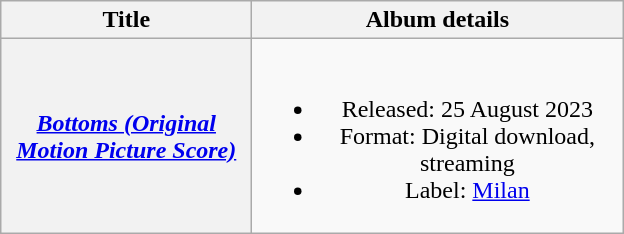<table class="wikitable plainrowheaders" style="text-align:center;">
<tr>
<th scope="col" style="width:10em;">Title</th>
<th scope="col" style="width:15em;">Album details</th>
</tr>
<tr>
<th scope="row"><em><a href='#'>Bottoms (Original Motion Picture Score)</a></em><br></th>
<td><br><ul><li>Released: 25 August 2023</li><li>Format: Digital download, streaming</li><li>Label: <a href='#'>Milan</a></li></ul></td>
</tr>
</table>
